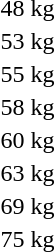<table>
<tr>
<td rowspan=2>48 kg<br></td>
<td rowspan=2></td>
<td rowspan=2></td>
<td></td>
</tr>
<tr>
<td></td>
</tr>
<tr>
<td rowspan=2>53 kg<br></td>
<td rowspan=2></td>
<td rowspan=2></td>
<td></td>
</tr>
<tr>
<td></td>
</tr>
<tr>
<td rowspan=2>55 kg<br></td>
<td rowspan=2></td>
<td rowspan=2></td>
<td></td>
</tr>
<tr>
<td></td>
</tr>
<tr>
<td rowspan=2>58 kg<br></td>
<td rowspan=2></td>
<td rowspan=2></td>
<td></td>
</tr>
<tr>
<td></td>
</tr>
<tr>
<td rowspan=2>60 kg<br></td>
<td rowspan=2></td>
<td rowspan=2></td>
<td></td>
</tr>
<tr>
<td></td>
</tr>
<tr>
<td rowspan=2>63 kg<br></td>
<td rowspan=2></td>
<td rowspan=2></td>
<td></td>
</tr>
<tr>
<td></td>
</tr>
<tr>
<td rowspan=2>69 kg<br></td>
<td rowspan=2></td>
<td rowspan=2></td>
<td></td>
</tr>
<tr>
<td></td>
</tr>
<tr>
<td rowspan=2>75 kg<br></td>
<td rowspan=2></td>
<td rowspan=2></td>
<td></td>
</tr>
<tr>
<td></td>
</tr>
</table>
